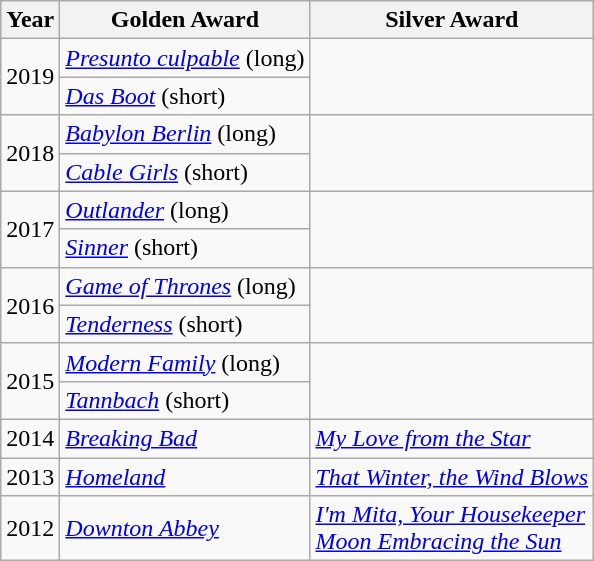<table class="wikitable">
<tr>
<th>Year</th>
<th>Golden Award</th>
<th>Silver Award</th>
</tr>
<tr>
<td rowspan=2>2019</td>
<td> <em><a href='#'>Presunto culpable</a></em> (long)</td>
<td rowspan=2></td>
</tr>
<tr>
<td> <em><a href='#'>Das Boot</a></em> (short)</td>
</tr>
<tr>
<td rowspan=2>2018</td>
<td> <em><a href='#'>Babylon Berlin</a></em> (long)</td>
<td rowspan=2></td>
</tr>
<tr>
<td> <em><a href='#'>Cable Girls</a></em> (short)</td>
</tr>
<tr>
<td rowspan=2>2017</td>
<td> <em><a href='#'>Outlander</a></em> (long)</td>
<td rowspan=2></td>
</tr>
<tr>
<td> <em><a href='#'>Sinner</a></em> (short)</td>
</tr>
<tr>
<td rowspan=2>2016</td>
<td> <em><a href='#'>Game of Thrones</a></em> (long)</td>
<td rowspan=2></td>
</tr>
<tr>
<td> <em><a href='#'>Tenderness</a></em> (short)</td>
</tr>
<tr>
<td rowspan=2>2015</td>
<td> <em><a href='#'>Modern Family</a></em> (long)</td>
<td rowspan=2></td>
</tr>
<tr>
<td> <em><a href='#'>Tannbach</a></em> (short)</td>
</tr>
<tr>
<td>2014</td>
<td> <em><a href='#'>Breaking Bad</a></em></td>
<td> <em><a href='#'>My Love from the Star</a></em></td>
</tr>
<tr>
<td>2013</td>
<td> <em><a href='#'>Homeland</a></em></td>
<td> <em><a href='#'>That Winter, the Wind Blows</a></em></td>
</tr>
<tr>
<td>2012</td>
<td> <em><a href='#'>Downton Abbey</a></em></td>
<td> <em><a href='#'>I'm Mita, Your Housekeeper</a></em><br> <em><a href='#'>Moon Embracing the Sun</a></em></td>
</tr>
</table>
